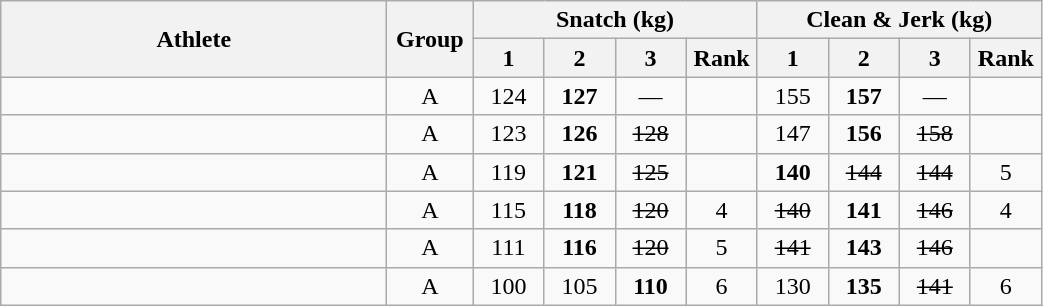<table class = "wikitable" style="text-align:center;">
<tr>
<th rowspan=2 width=250>Athlete</th>
<th rowspan=2 width=50>Group</th>
<th colspan=4>Snatch (kg)</th>
<th colspan=4>Clean & Jerk (kg)</th>
</tr>
<tr>
<th width=40>1</th>
<th width=40>2</th>
<th width=40>3</th>
<th width=40>Rank</th>
<th width=40>1</th>
<th width=40>2</th>
<th width=40>3</th>
<th width=40>Rank</th>
</tr>
<tr>
<td align=left></td>
<td>A</td>
<td>124</td>
<td><strong>127</strong></td>
<td>—</td>
<td></td>
<td>155</td>
<td><strong>157</strong></td>
<td>—</td>
<td></td>
</tr>
<tr>
<td align=left></td>
<td>A</td>
<td>123</td>
<td><strong>126</strong></td>
<td><s>128</s></td>
<td></td>
<td>147</td>
<td><strong>156</strong></td>
<td><s>158</s></td>
<td></td>
</tr>
<tr>
<td align=left></td>
<td>A</td>
<td>119</td>
<td><strong>121</strong></td>
<td><s>125</s></td>
<td></td>
<td><strong>140</strong></td>
<td><s>144</s></td>
<td><s>144</s></td>
<td>5</td>
</tr>
<tr>
<td align=left></td>
<td>A</td>
<td>115</td>
<td><strong>118</strong></td>
<td><s>120</s></td>
<td>4</td>
<td><s>140</s></td>
<td><strong>141</strong></td>
<td><s>146</s></td>
<td>4</td>
</tr>
<tr>
<td align=left></td>
<td>A</td>
<td>111</td>
<td><strong>116</strong></td>
<td><s>120</s></td>
<td>5</td>
<td><s>141</s></td>
<td><strong>143</strong></td>
<td><s>146</s></td>
<td></td>
</tr>
<tr>
<td align=left></td>
<td>A</td>
<td>100</td>
<td>105</td>
<td><strong>110</strong></td>
<td>6</td>
<td>130</td>
<td><strong>135</strong></td>
<td><s>141</s></td>
<td>6</td>
</tr>
</table>
